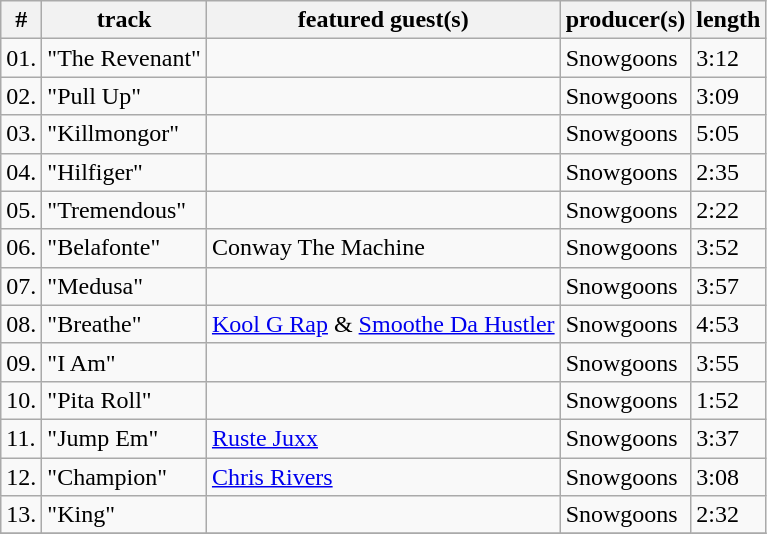<table class="wikitable">
<tr>
<th>#</th>
<th>track</th>
<th>featured guest(s)</th>
<th>producer(s)</th>
<th>length</th>
</tr>
<tr>
<td>01.</td>
<td>"The Revenant"</td>
<td></td>
<td>Snowgoons</td>
<td>3:12</td>
</tr>
<tr>
<td>02.</td>
<td>"Pull Up"</td>
<td></td>
<td>Snowgoons</td>
<td>3:09</td>
</tr>
<tr>
<td>03.</td>
<td>"Killmongor"</td>
<td></td>
<td>Snowgoons</td>
<td>5:05</td>
</tr>
<tr>
<td>04.</td>
<td>"Hilfiger"</td>
<td></td>
<td>Snowgoons</td>
<td>2:35</td>
</tr>
<tr>
<td>05.</td>
<td>"Tremendous"</td>
<td></td>
<td>Snowgoons</td>
<td>2:22</td>
</tr>
<tr>
<td>06.</td>
<td>"Belafonte"</td>
<td>Conway The Machine</td>
<td>Snowgoons</td>
<td>3:52</td>
</tr>
<tr>
<td>07.</td>
<td>"Medusa"</td>
<td></td>
<td>Snowgoons</td>
<td>3:57</td>
</tr>
<tr>
<td>08.</td>
<td>"Breathe"</td>
<td><a href='#'>Kool G Rap</a> & <a href='#'>Smoothe Da Hustler</a></td>
<td>Snowgoons</td>
<td>4:53</td>
</tr>
<tr>
<td>09.</td>
<td>"I Am"</td>
<td></td>
<td>Snowgoons</td>
<td>3:55</td>
</tr>
<tr>
<td>10.</td>
<td>"Pita Roll"</td>
<td></td>
<td>Snowgoons</td>
<td>1:52</td>
</tr>
<tr>
<td>11.</td>
<td>"Jump Em"</td>
<td><a href='#'>Ruste Juxx</a></td>
<td>Snowgoons</td>
<td>3:37</td>
</tr>
<tr>
<td>12.</td>
<td>"Champion"</td>
<td><a href='#'>Chris Rivers</a></td>
<td>Snowgoons</td>
<td>3:08</td>
</tr>
<tr>
<td>13.</td>
<td>"King"</td>
<td></td>
<td>Snowgoons</td>
<td>2:32</td>
</tr>
<tr>
</tr>
</table>
